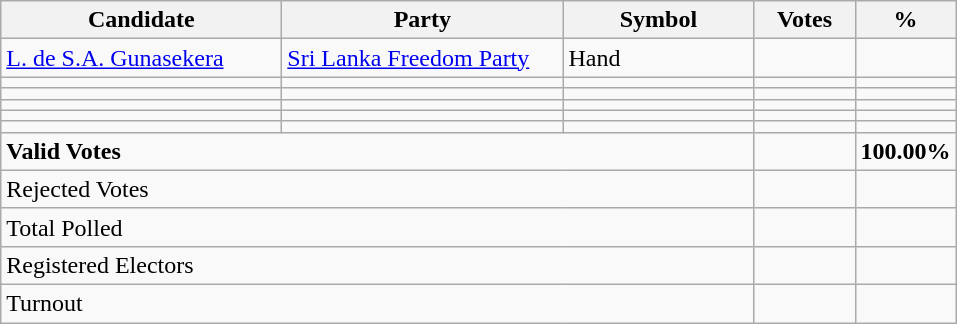<table class="wikitable" border="1" style="text-align:right;">
<tr>
<th align=left width="180">Candidate</th>
<th align=left width="180">Party</th>
<th align=left width="120">Symbol</th>
<th align=left width="60">Votes</th>
<th align=left width="60">%</th>
</tr>
<tr>
<td align=left><a href='#'>L. de S.A. Gunasekera</a></td>
<td align=left><a href='#'>Sri Lanka Freedom Party</a></td>
<td align=left>Hand</td>
<td></td>
<td></td>
</tr>
<tr>
<td align=left></td>
<td align=left></td>
<td></td>
<td></td>
<td></td>
</tr>
<tr>
<td align=left></td>
<td align=left></td>
<td></td>
<td></td>
<td></td>
</tr>
<tr>
<td align=left></td>
<td align=left></td>
<td></td>
<td></td>
<td></td>
</tr>
<tr>
<td align=left></td>
<td align=left></td>
<td></td>
<td></td>
<td></td>
</tr>
<tr>
<td align=left></td>
<td align=left></td>
<td></td>
<td></td>
<td></td>
</tr>
<tr>
<td align=left colspan=3><strong>Valid Votes</strong></td>
<td><strong> </strong></td>
<td><strong>100.00%</strong></td>
</tr>
<tr>
<td align=left colspan=3>Rejected Votes</td>
<td></td>
<td></td>
</tr>
<tr>
<td align=left colspan=3>Total Polled</td>
<td></td>
<td></td>
</tr>
<tr>
<td align=left colspan=3>Registered Electors</td>
<td></td>
<td></td>
</tr>
<tr>
<td align=left colspan=3>Turnout</td>
<td></td>
</tr>
</table>
